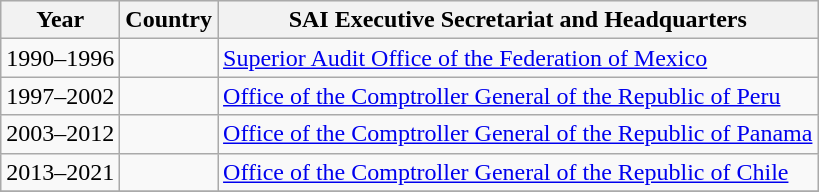<table class="wikitable" border="1" align="center">
<tr bgcolor="#ececec">
<th>Year</th>
<th>Country</th>
<th>SAI Executive Secretariat and Headquarters</th>
</tr>
<tr>
<td>1990–1996</td>
<td></td>
<td><a href='#'>Superior Audit Office of the Federation of Mexico</a></td>
</tr>
<tr>
<td>1997–2002</td>
<td></td>
<td><a href='#'>Office of the Comptroller General of the Republic of Peru</a></td>
</tr>
<tr>
<td>2003–2012</td>
<td></td>
<td><a href='#'>Office of the Comptroller General of the Republic of Panama</a></td>
</tr>
<tr>
<td>2013–2021</td>
<td></td>
<td><a href='#'>Office of the Comptroller General of the Republic of Chile</a></td>
</tr>
<tr>
</tr>
</table>
